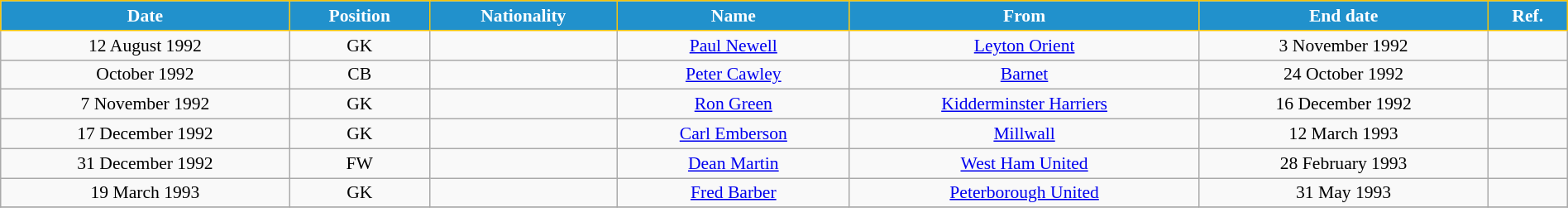<table class="wikitable" style="text-align:center; font-size:90%; width:100%;">
<tr>
<th style="background:#2191CC; color:white; border:1px solid #F7C408; text-align:center;">Date</th>
<th style="background:#2191CC; color:white; border:1px solid #F7C408; text-align:center;">Position</th>
<th style="background:#2191CC; color:white; border:1px solid #F7C408; text-align:center;">Nationality</th>
<th style="background:#2191CC; color:white; border:1px solid #F7C408; text-align:center;">Name</th>
<th style="background:#2191CC; color:white; border:1px solid #F7C408; text-align:center;">From</th>
<th style="background:#2191CC; color:white; border:1px solid #F7C408; text-align:center;">End date</th>
<th style="background:#2191CC; color:white; border:1px solid #F7C408; text-align:center;">Ref.</th>
</tr>
<tr>
<td>12 August 1992</td>
<td>GK</td>
<td></td>
<td><a href='#'>Paul Newell</a></td>
<td> <a href='#'>Leyton Orient</a></td>
<td>3 November 1992</td>
<td></td>
</tr>
<tr>
<td>October 1992</td>
<td>CB</td>
<td></td>
<td><a href='#'>Peter Cawley</a></td>
<td> <a href='#'>Barnet</a></td>
<td>24 October 1992</td>
<td></td>
</tr>
<tr>
<td>7 November 1992</td>
<td>GK</td>
<td></td>
<td><a href='#'>Ron Green</a></td>
<td> <a href='#'>Kidderminster Harriers</a></td>
<td>16 December 1992</td>
<td></td>
</tr>
<tr>
<td>17 December 1992</td>
<td>GK</td>
<td></td>
<td><a href='#'>Carl Emberson</a></td>
<td> <a href='#'>Millwall</a></td>
<td>12 March 1993</td>
<td></td>
</tr>
<tr>
<td>31 December 1992</td>
<td>FW</td>
<td></td>
<td><a href='#'>Dean Martin</a></td>
<td> <a href='#'>West Ham United</a></td>
<td>28 February 1993</td>
<td></td>
</tr>
<tr>
<td>19 March 1993</td>
<td>GK</td>
<td></td>
<td><a href='#'>Fred Barber</a></td>
<td> <a href='#'>Peterborough United</a></td>
<td>31 May 1993</td>
<td></td>
</tr>
<tr>
</tr>
</table>
